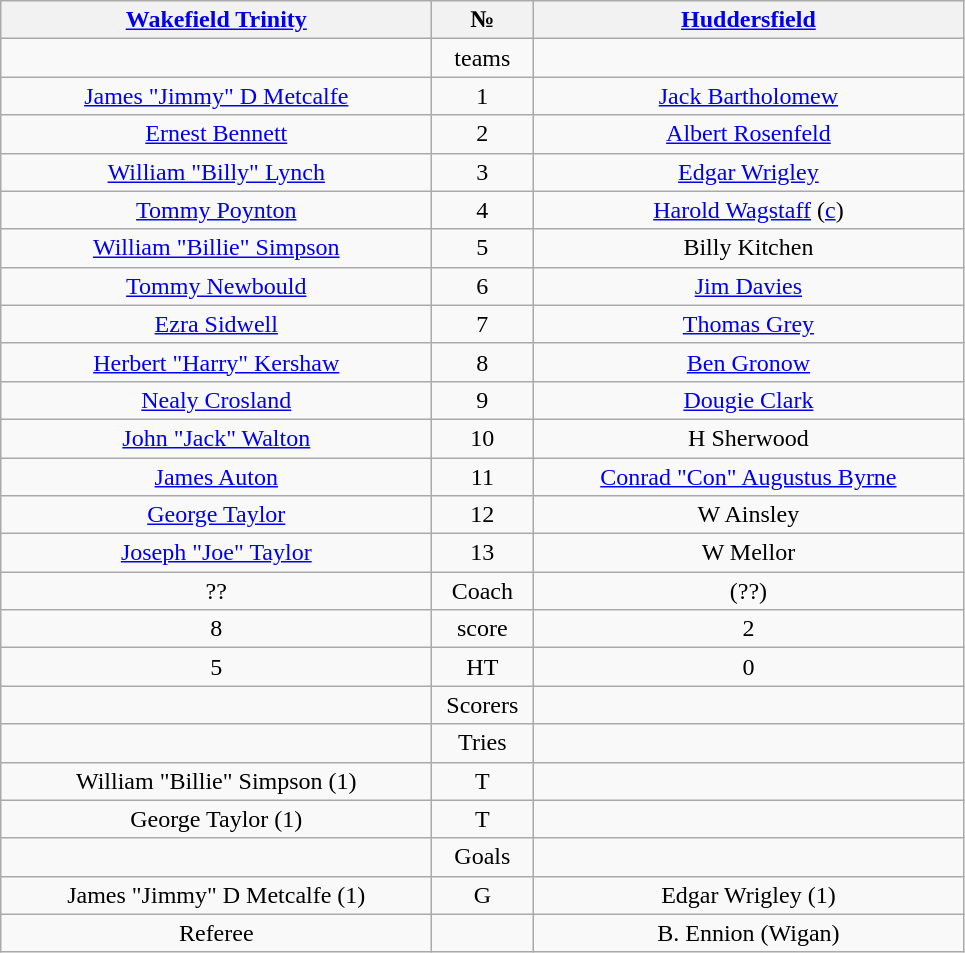<table class="wikitable" style="text-align:center;">
<tr>
<th width=280 abbr=winner><a href='#'>Wakefield Trinity</a></th>
<th width=60 abbr="Number">№</th>
<th width=280 abbr=runner-up><a href='#'>Huddersfield</a></th>
</tr>
<tr>
<td></td>
<td>teams</td>
<td></td>
</tr>
<tr>
<td><a href='#'>James "Jimmy" D Metcalfe</a></td>
<td>1</td>
<td><a href='#'>Jack Bartholomew</a></td>
</tr>
<tr>
<td><a href='#'>Ernest Bennett</a></td>
<td>2</td>
<td><a href='#'>Albert Rosenfeld</a></td>
</tr>
<tr>
<td><a href='#'>William "Billy" Lynch</a></td>
<td>3</td>
<td><a href='#'>Edgar Wrigley</a></td>
</tr>
<tr>
<td><a href='#'>Tommy Poynton</a></td>
<td>4</td>
<td><a href='#'>Harold Wagstaff</a> (<a href='#'>c</a>)</td>
</tr>
<tr>
<td><a href='#'>William "Billie" Simpson</a></td>
<td>5</td>
<td>Billy Kitchen</td>
</tr>
<tr>
<td><a href='#'>Tommy Newbould</a></td>
<td>6</td>
<td><a href='#'>Jim Davies</a></td>
</tr>
<tr>
<td><a href='#'>Ezra Sidwell</a></td>
<td>7</td>
<td><a href='#'>Thomas Grey</a></td>
</tr>
<tr>
<td><a href='#'>Herbert "Harry" Kershaw</a></td>
<td>8</td>
<td><a href='#'>Ben Gronow</a></td>
</tr>
<tr>
<td><a href='#'>Nealy Crosland</a></td>
<td>9</td>
<td><a href='#'>Dougie Clark</a></td>
</tr>
<tr>
<td><a href='#'>John "Jack" Walton</a></td>
<td>10</td>
<td>H Sherwood</td>
</tr>
<tr>
<td><a href='#'>James Auton</a></td>
<td>11</td>
<td><a href='#'>Conrad "Con" Augustus Byrne</a></td>
</tr>
<tr>
<td><a href='#'>George Taylor</a></td>
<td>12</td>
<td>W Ainsley</td>
</tr>
<tr>
<td><a href='#'>Joseph "Joe" Taylor</a></td>
<td>13</td>
<td>W Mellor</td>
</tr>
<tr>
<td>??</td>
<td>Coach</td>
<td>(??)</td>
</tr>
<tr>
<td>8</td>
<td>score</td>
<td>2</td>
</tr>
<tr>
<td>5</td>
<td>HT</td>
<td>0</td>
</tr>
<tr>
<td></td>
<td>Scorers</td>
<td></td>
</tr>
<tr>
<td></td>
<td>Tries</td>
<td></td>
</tr>
<tr>
<td>William "Billie" Simpson (1)</td>
<td>T</td>
<td></td>
</tr>
<tr>
<td>George Taylor (1)</td>
<td>T</td>
<td></td>
</tr>
<tr>
<td></td>
<td>Goals</td>
<td></td>
</tr>
<tr>
<td>James "Jimmy" D Metcalfe (1)</td>
<td>G</td>
<td>Edgar Wrigley (1)</td>
</tr>
<tr>
<td>Referee</td>
<td></td>
<td>B. Ennion (Wigan)</td>
</tr>
</table>
